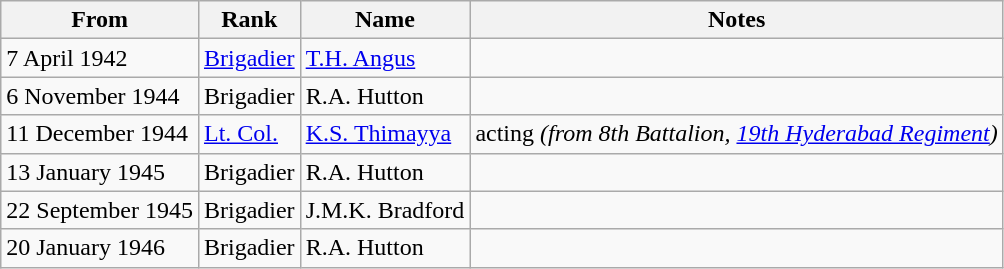<table class="wikitable">
<tr>
<th>From</th>
<th>Rank</th>
<th>Name</th>
<th>Notes</th>
</tr>
<tr>
<td>7 April 1942</td>
<td><a href='#'>Brigadier</a></td>
<td><a href='#'>T.H. Angus</a> </td>
<td></td>
</tr>
<tr>
<td>6 November 1944</td>
<td>Brigadier</td>
<td>R.A. Hutton </td>
<td></td>
</tr>
<tr>
<td>11 December 1944</td>
<td><a href='#'>Lt. Col.</a></td>
<td><a href='#'>K.S. Thimayya</a></td>
<td>acting <em>(from 8th Battalion, <a href='#'>19th Hyderabad Regiment</a>)</em></td>
</tr>
<tr>
<td>13 January 1945</td>
<td>Brigadier</td>
<td>R.A. Hutton </td>
<td></td>
</tr>
<tr>
<td>22 September 1945</td>
<td>Brigadier</td>
<td>J.M.K. Bradford </td>
<td></td>
</tr>
<tr>
<td>20 January 1946</td>
<td>Brigadier</td>
<td>R.A. Hutton </td>
<td></td>
</tr>
</table>
